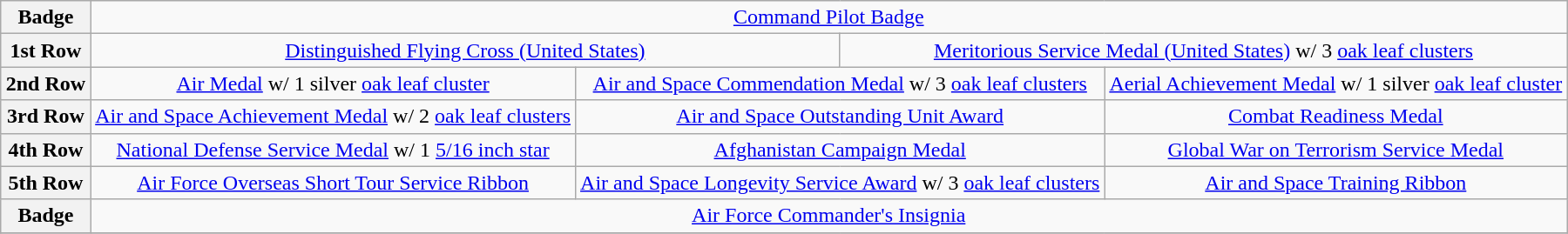<table class="wikitable" style="margin:1em auto; text-align:center;">
<tr>
<th>Badge</th>
<td colspan="6"><a href='#'>Command Pilot Badge</a></td>
</tr>
<tr>
<th>1st Row</th>
<td colspan="3"><a href='#'>Distinguished Flying Cross (United States)</a></td>
<td colspan="3"><a href='#'>Meritorious Service Medal (United States)</a> w/ 3 <a href='#'>oak leaf clusters</a></td>
</tr>
<tr>
<th>2nd Row</th>
<td colspan="2"><a href='#'>Air Medal</a> w/ 1 silver <a href='#'>oak leaf cluster</a></td>
<td colspan="2"><a href='#'>Air and Space Commendation Medal</a> w/ 3 <a href='#'>oak leaf clusters</a></td>
<td colspan="2"><a href='#'>Aerial Achievement Medal</a> w/ 1 silver <a href='#'>oak leaf cluster</a></td>
</tr>
<tr>
<th>3rd Row</th>
<td colspan="2"><a href='#'>Air and Space Achievement Medal</a> w/ 2 <a href='#'>oak leaf clusters</a></td>
<td colspan="2"><a href='#'>Air and Space Outstanding Unit Award</a></td>
<td colspan="2"><a href='#'>Combat Readiness Medal</a></td>
</tr>
<tr>
<th>4th Row</th>
<td colspan="2"><a href='#'>National Defense Service Medal</a> w/ 1 <a href='#'>5/16 inch star</a></td>
<td colspan="2"><a href='#'>Afghanistan Campaign Medal</a></td>
<td colspan="2"><a href='#'>Global War on Terrorism Service Medal</a></td>
</tr>
<tr>
<th>5th Row</th>
<td colspan="2"><a href='#'>Air Force Overseas Short Tour Service Ribbon</a></td>
<td colspan="2"><a href='#'>Air and Space Longevity Service Award</a> w/ 3 <a href='#'>oak leaf clusters</a></td>
<td colspan="2"><a href='#'>Air and Space Training Ribbon</a></td>
</tr>
<tr>
<th>Badge</th>
<td colspan="6"><a href='#'>Air Force Commander's Insignia</a></td>
</tr>
<tr>
</tr>
</table>
